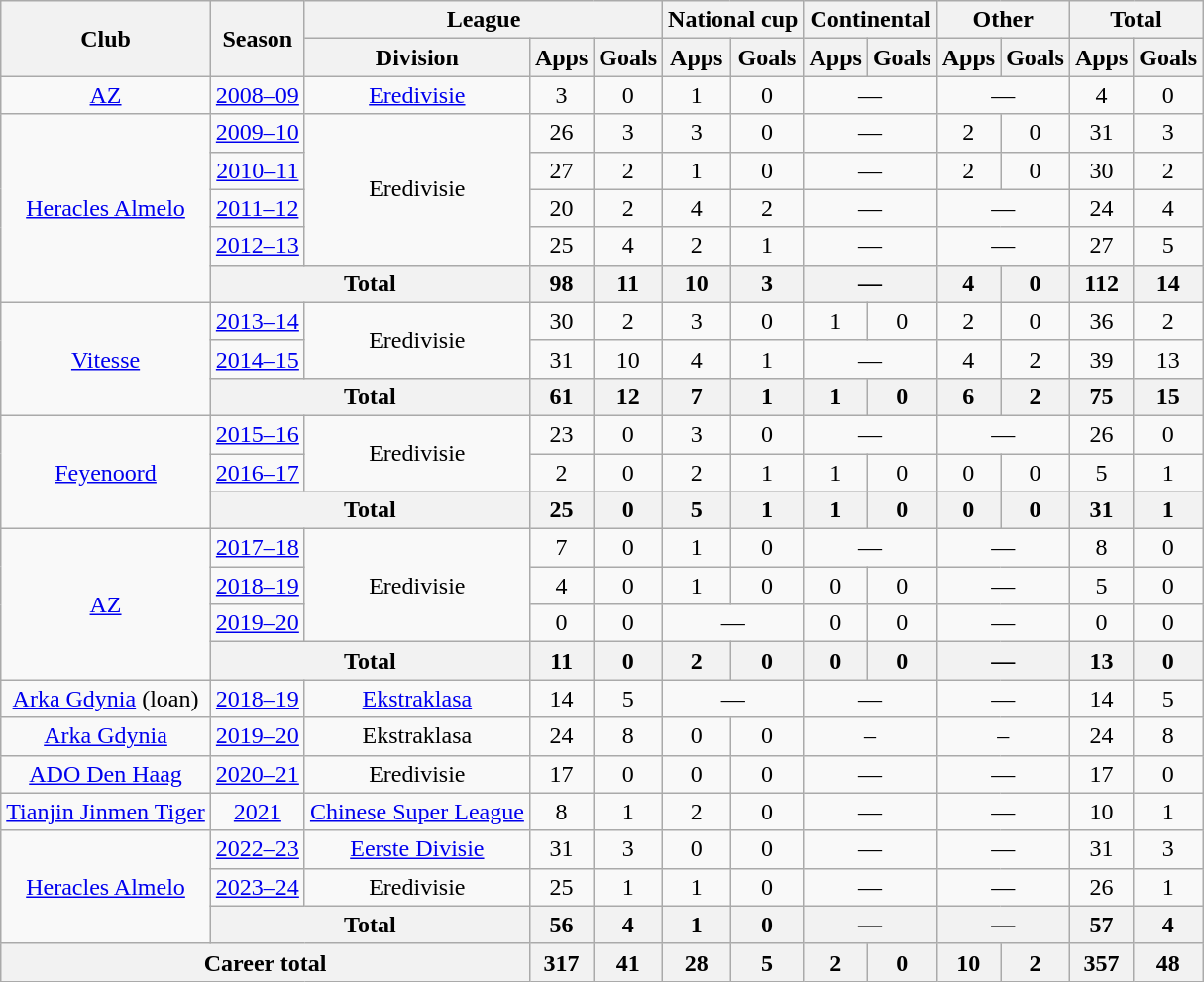<table class="wikitable" style="text-align:center">
<tr>
<th rowspan="2">Club</th>
<th rowspan="2">Season</th>
<th colspan="3">League</th>
<th colspan="2">National cup</th>
<th colspan="2">Continental</th>
<th colspan="2">Other</th>
<th colspan="2">Total</th>
</tr>
<tr>
<th>Division</th>
<th>Apps</th>
<th>Goals</th>
<th>Apps</th>
<th>Goals</th>
<th>Apps</th>
<th>Goals</th>
<th>Apps</th>
<th>Goals</th>
<th>Apps</th>
<th>Goals</th>
</tr>
<tr>
<td><a href='#'>AZ</a></td>
<td><a href='#'>2008–09</a></td>
<td><a href='#'>Eredivisie</a></td>
<td>3</td>
<td>0</td>
<td>1</td>
<td>0</td>
<td colspan="2">—</td>
<td colspan="2">—</td>
<td>4</td>
<td>0</td>
</tr>
<tr>
<td rowspan="5"><a href='#'>Heracles Almelo</a></td>
<td><a href='#'>2009–10</a></td>
<td rowspan="4">Eredivisie</td>
<td>26</td>
<td>3</td>
<td>3</td>
<td>0</td>
<td colspan="2">—</td>
<td>2</td>
<td>0</td>
<td>31</td>
<td>3</td>
</tr>
<tr>
<td><a href='#'>2010–11</a></td>
<td>27</td>
<td>2</td>
<td>1</td>
<td>0</td>
<td colspan="2">—</td>
<td>2</td>
<td>0</td>
<td>30</td>
<td>2</td>
</tr>
<tr>
<td><a href='#'>2011–12</a></td>
<td>20</td>
<td>2</td>
<td>4</td>
<td>2</td>
<td colspan="2">—</td>
<td colspan="2">—</td>
<td>24</td>
<td>4</td>
</tr>
<tr>
<td><a href='#'>2012–13</a></td>
<td>25</td>
<td>4</td>
<td>2</td>
<td>1</td>
<td colspan="2">—</td>
<td colspan="2">—</td>
<td>27</td>
<td>5</td>
</tr>
<tr>
<th colspan="2">Total</th>
<th>98</th>
<th>11</th>
<th>10</th>
<th>3</th>
<th colspan="2">—</th>
<th>4</th>
<th>0</th>
<th>112</th>
<th>14</th>
</tr>
<tr>
<td rowspan="3"><a href='#'>Vitesse</a></td>
<td><a href='#'>2013–14</a></td>
<td rowspan="2">Eredivisie</td>
<td>30</td>
<td>2</td>
<td>3</td>
<td>0</td>
<td>1</td>
<td>0</td>
<td>2</td>
<td>0</td>
<td>36</td>
<td>2</td>
</tr>
<tr>
<td><a href='#'>2014–15</a></td>
<td>31</td>
<td>10</td>
<td>4</td>
<td>1</td>
<td colspan="2">—</td>
<td>4</td>
<td>2</td>
<td>39</td>
<td>13</td>
</tr>
<tr>
<th colspan="2">Total</th>
<th>61</th>
<th>12</th>
<th>7</th>
<th>1</th>
<th>1</th>
<th>0</th>
<th>6</th>
<th>2</th>
<th>75</th>
<th>15</th>
</tr>
<tr>
<td rowspan="3"><a href='#'>Feyenoord</a></td>
<td><a href='#'>2015–16</a></td>
<td rowspan="2">Eredivisie</td>
<td>23</td>
<td>0</td>
<td>3</td>
<td>0</td>
<td colspan="2">—</td>
<td colspan="2">—</td>
<td>26</td>
<td>0</td>
</tr>
<tr>
<td><a href='#'>2016–17</a></td>
<td>2</td>
<td>0</td>
<td>2</td>
<td>1</td>
<td>1</td>
<td>0</td>
<td>0</td>
<td>0</td>
<td>5</td>
<td>1</td>
</tr>
<tr>
<th colspan="2">Total</th>
<th>25</th>
<th>0</th>
<th>5</th>
<th>1</th>
<th>1</th>
<th>0</th>
<th>0</th>
<th>0</th>
<th>31</th>
<th>1</th>
</tr>
<tr>
<td rowspan="4"><a href='#'>AZ</a></td>
<td><a href='#'>2017–18</a></td>
<td rowspan="3">Eredivisie</td>
<td>7</td>
<td>0</td>
<td>1</td>
<td>0</td>
<td colspan="2">—</td>
<td colspan="2">—</td>
<td>8</td>
<td>0</td>
</tr>
<tr>
<td><a href='#'>2018–19</a></td>
<td>4</td>
<td>0</td>
<td>1</td>
<td>0</td>
<td>0</td>
<td>0</td>
<td colspan="2">—</td>
<td>5</td>
<td>0</td>
</tr>
<tr>
<td><a href='#'>2019–20</a></td>
<td>0</td>
<td>0</td>
<td colspan="2">—</td>
<td>0</td>
<td>0</td>
<td colspan="2">—</td>
<td>0</td>
<td>0</td>
</tr>
<tr>
<th colspan="2">Total</th>
<th>11</th>
<th>0</th>
<th>2</th>
<th>0</th>
<th>0</th>
<th>0</th>
<th colspan="2">—</th>
<th>13</th>
<th>0</th>
</tr>
<tr>
<td><a href='#'>Arka Gdynia</a> (loan)</td>
<td><a href='#'>2018–19</a></td>
<td><a href='#'>Ekstraklasa</a></td>
<td>14</td>
<td>5</td>
<td colspan="2">—</td>
<td colspan="2">—</td>
<td colspan="2">—</td>
<td>14</td>
<td>5</td>
</tr>
<tr>
<td><a href='#'>Arka Gdynia</a></td>
<td><a href='#'>2019–20</a></td>
<td>Ekstraklasa</td>
<td>24</td>
<td>8</td>
<td>0</td>
<td>0</td>
<td colspan="2">–</td>
<td colspan="2">–</td>
<td>24</td>
<td>8</td>
</tr>
<tr>
<td><a href='#'>ADO Den Haag</a></td>
<td><a href='#'>2020–21</a></td>
<td>Eredivisie</td>
<td>17</td>
<td>0</td>
<td>0</td>
<td>0</td>
<td colspan="2">—</td>
<td colspan="2">—</td>
<td>17</td>
<td>0</td>
</tr>
<tr>
<td><a href='#'>Tianjin Jinmen Tiger</a></td>
<td><a href='#'>2021</a></td>
<td><a href='#'>Chinese Super League</a></td>
<td>8</td>
<td>1</td>
<td>2</td>
<td>0</td>
<td colspan="2">—</td>
<td colspan="2">—</td>
<td>10</td>
<td>1</td>
</tr>
<tr>
<td rowspan="3"><a href='#'>Heracles Almelo</a></td>
<td><a href='#'>2022–23</a></td>
<td><a href='#'>Eerste Divisie</a></td>
<td>31</td>
<td>3</td>
<td>0</td>
<td>0</td>
<td colspan="2">—</td>
<td colspan="2">—</td>
<td>31</td>
<td>3</td>
</tr>
<tr>
<td><a href='#'>2023–24</a></td>
<td>Eredivisie</td>
<td>25</td>
<td>1</td>
<td>1</td>
<td>0</td>
<td colspan="2">—</td>
<td colspan="2">—</td>
<td>26</td>
<td>1</td>
</tr>
<tr>
<th colspan="2">Total</th>
<th>56</th>
<th>4</th>
<th>1</th>
<th>0</th>
<th colspan="2">—</th>
<th colspan="2">—</th>
<th>57</th>
<th>4</th>
</tr>
<tr>
<th colspan="3">Career total</th>
<th>317</th>
<th>41</th>
<th>28</th>
<th>5</th>
<th>2</th>
<th>0</th>
<th>10</th>
<th>2</th>
<th>357</th>
<th>48</th>
</tr>
</table>
